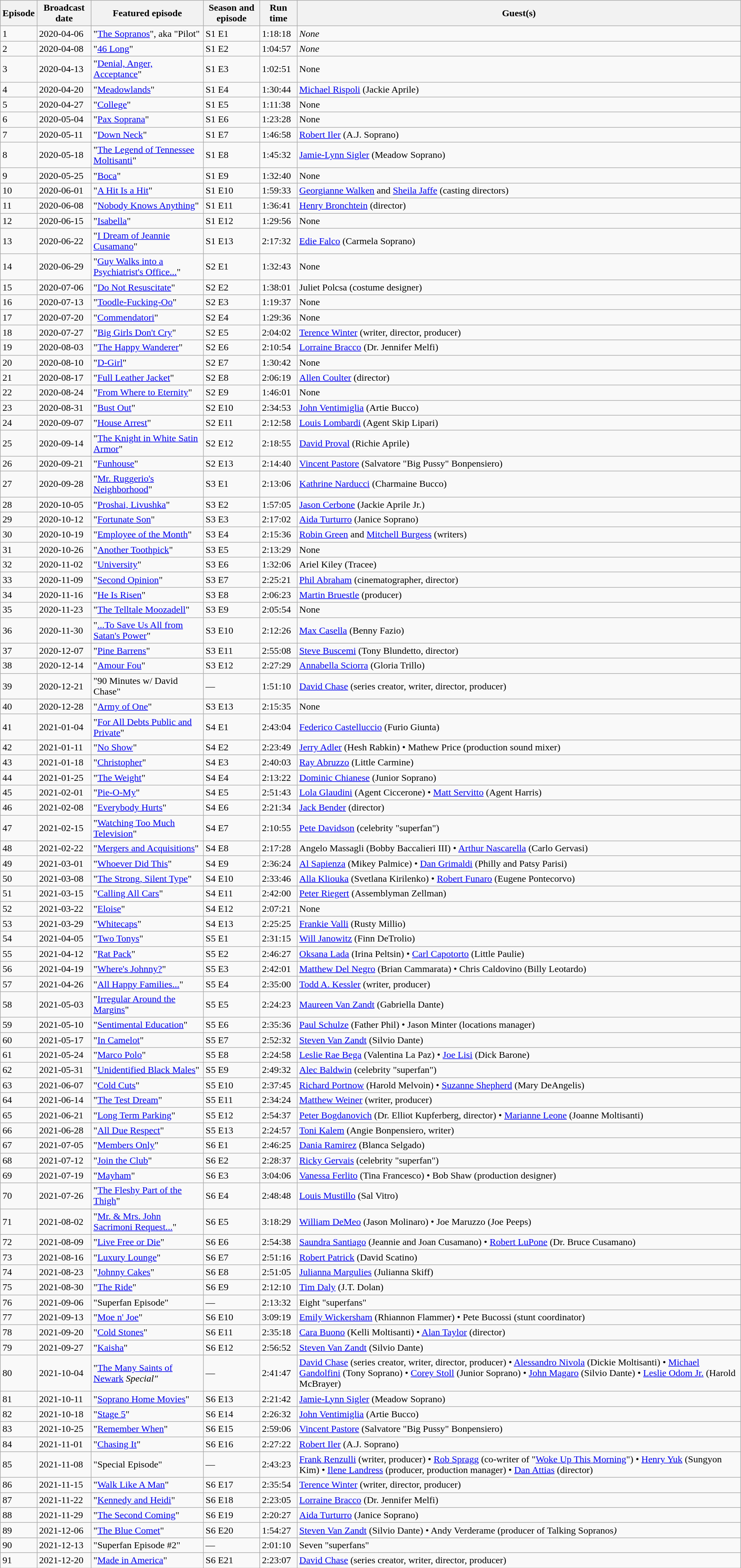<table class="wikitable sortable">
<tr>
<th>Episode</th>
<th>Broadcast date</th>
<th>Featured episode</th>
<th>Season and episode</th>
<th>Run time</th>
<th>Guest(s)</th>
</tr>
<tr>
<td>1</td>
<td>2020-04-06</td>
<td>"<a href='#'>The Sopranos</a>", aka "Pilot"</td>
<td>S1 E1</td>
<td>1:18:18</td>
<td><em>None</em></td>
</tr>
<tr>
<td>2</td>
<td>2020-04-08</td>
<td>"<a href='#'>46 Long</a>"</td>
<td>S1 E2</td>
<td>1:04:57</td>
<td><em>None</td>
</tr>
<tr>
<td>3</td>
<td>2020-04-13</td>
<td>"<a href='#'>Denial, Anger, Acceptance</a>"</td>
<td>S1 E3</td>
<td>1:02:51</td>
<td></em>None<em></td>
</tr>
<tr>
<td>4</td>
<td>2020-04-20</td>
<td>"<a href='#'>Meadowlands</a>"</td>
<td>S1 E4</td>
<td>1:30:44</td>
<td><a href='#'>Michael Rispoli</a> (Jackie Aprile)</td>
</tr>
<tr>
<td>5</td>
<td>2020-04-27</td>
<td>"<a href='#'>College</a>"</td>
<td>S1 E5</td>
<td>1:11:38</td>
<td></em>None<em></td>
</tr>
<tr>
<td>6</td>
<td>2020-05-04</td>
<td>"<a href='#'>Pax Soprana</a>"</td>
<td>S1 E6</td>
<td>1:23:28</td>
<td></em>None<em></td>
</tr>
<tr>
<td>7</td>
<td>2020-05-11</td>
<td>"<a href='#'>Down Neck</a>"</td>
<td>S1 E7</td>
<td>1:46:58</td>
<td><a href='#'>Robert Iler</a> (A.J. Soprano)</td>
</tr>
<tr>
<td>8</td>
<td>2020-05-18</td>
<td>"<a href='#'>The Legend of Tennessee Moltisanti</a>"</td>
<td>S1 E8</td>
<td>1:45:32</td>
<td><a href='#'>Jamie-Lynn Sigler</a> (Meadow Soprano)</td>
</tr>
<tr>
<td>9</td>
<td>2020-05-25</td>
<td>"<a href='#'>Boca</a>"</td>
<td>S1 E9</td>
<td>1:32:40</td>
<td></em>None<em></td>
</tr>
<tr>
<td>10</td>
<td>2020-06-01</td>
<td>"<a href='#'>A Hit Is a Hit</a>"</td>
<td>S1 E10</td>
<td>1:59:33</td>
<td><a href='#'>Georgianne Walken</a> and <a href='#'>Sheila Jaffe</a> (casting directors)</td>
</tr>
<tr>
<td>11</td>
<td>2020-06-08</td>
<td>"<a href='#'>Nobody Knows Anything</a>"</td>
<td>S1 E11</td>
<td>1:36:41</td>
<td><a href='#'>Henry Bronchtein</a> (director)</td>
</tr>
<tr>
<td>12</td>
<td>2020-06-15</td>
<td>"<a href='#'>Isabella</a>"</td>
<td>S1 E12</td>
<td>1:29:56</td>
<td></em>None<em></td>
</tr>
<tr>
<td>13</td>
<td>2020-06-22</td>
<td>"<a href='#'>I Dream of Jeannie Cusamano</a>"</td>
<td>S1 E13</td>
<td>2:17:32</td>
<td><a href='#'>Edie Falco</a> (Carmela Soprano)</td>
</tr>
<tr>
<td>14</td>
<td>2020-06-29</td>
<td>"<a href='#'>Guy Walks into a Psychiatrist's Office...</a>"</td>
<td>S2 E1</td>
<td>1:32:43</td>
<td></em>None<em></td>
</tr>
<tr>
<td>15</td>
<td>2020-07-06</td>
<td>"<a href='#'>Do Not Resuscitate</a>"</td>
<td>S2 E2</td>
<td>1:38:01</td>
<td>Juliet Polcsa (costume designer)</td>
</tr>
<tr>
<td>16</td>
<td>2020-07-13</td>
<td>"<a href='#'>Toodle-Fucking-Oo</a>"</td>
<td>S2 E3</td>
<td>1:19:37</td>
<td></em>None<em></td>
</tr>
<tr>
<td>17</td>
<td>2020-07-20</td>
<td>"<a href='#'>Commendatori</a>"</td>
<td>S2 E4</td>
<td>1:29:36</td>
<td></em>None<em></td>
</tr>
<tr>
<td>18</td>
<td>2020-07-27</td>
<td>"<a href='#'>Big Girls Don't Cry</a>"</td>
<td>S2 E5</td>
<td>2:04:02</td>
<td><a href='#'>Terence Winter</a> (writer, director, producer)</td>
</tr>
<tr>
<td>19</td>
<td>2020-08-03</td>
<td>"<a href='#'>The Happy Wanderer</a>"</td>
<td>S2 E6</td>
<td>2:10:54</td>
<td><a href='#'>Lorraine Bracco</a> (Dr. Jennifer Melfi)</td>
</tr>
<tr>
<td>20</td>
<td>2020-08-10</td>
<td>"<a href='#'>D-Girl</a>"</td>
<td>S2 E7</td>
<td>1:30:42</td>
<td></em>None<em></td>
</tr>
<tr>
<td>21</td>
<td>2020-08-17</td>
<td>"<a href='#'>Full Leather Jacket</a>"</td>
<td>S2 E8</td>
<td>2:06:19</td>
<td><a href='#'>Allen Coulter</a> (director)</td>
</tr>
<tr>
<td>22</td>
<td>2020-08-24</td>
<td>"<a href='#'>From Where to Eternity</a>"</td>
<td>S2 E9</td>
<td>1:46:01</td>
<td></em>None<em></td>
</tr>
<tr>
<td>23</td>
<td>2020-08-31</td>
<td>"<a href='#'>Bust Out</a>"</td>
<td>S2 E10</td>
<td>2:34:53</td>
<td><a href='#'>John Ventimiglia</a> (Artie Bucco)</td>
</tr>
<tr>
<td>24</td>
<td>2020-09-07</td>
<td>"<a href='#'>House Arrest</a>"</td>
<td>S2 E11</td>
<td>2:12:58</td>
<td><a href='#'>Louis Lombardi</a> (Agent Skip Lipari)</td>
</tr>
<tr>
<td>25</td>
<td>2020-09-14</td>
<td>"<a href='#'>The Knight in White Satin Armor</a>"</td>
<td>S2 E12</td>
<td>2:18:55</td>
<td><a href='#'>David Proval</a> (Richie Aprile)</td>
</tr>
<tr>
<td>26</td>
<td>2020-09-21</td>
<td>"<a href='#'>Funhouse</a>"</td>
<td>S2 E13</td>
<td>2:14:40</td>
<td><a href='#'>Vincent Pastore</a> (Salvatore "Big Pussy" Bonpensiero)</td>
</tr>
<tr>
<td>27</td>
<td>2020-09-28</td>
<td>"<a href='#'>Mr. Ruggerio's Neighborhood</a>"</td>
<td>S3 E1</td>
<td>2:13:06</td>
<td><a href='#'>Kathrine Narducci</a> (Charmaine Bucco)</td>
</tr>
<tr>
<td>28</td>
<td>2020-10-05</td>
<td>"<a href='#'>Proshai, Livushka</a>"</td>
<td>S3 E2</td>
<td>1:57:05</td>
<td><a href='#'>Jason Cerbone</a> (Jackie Aprile Jr.)</td>
</tr>
<tr>
<td>29</td>
<td>2020-10-12</td>
<td>"<a href='#'>Fortunate Son</a>"</td>
<td>S3 E3</td>
<td>2:17:02</td>
<td><a href='#'>Aida Turturro</a> (Janice Soprano)</td>
</tr>
<tr>
<td>30</td>
<td>2020-10-19</td>
<td>"<a href='#'>Employee of the Month</a>"</td>
<td>S3 E4</td>
<td>2:15:36</td>
<td><a href='#'>Robin Green</a> and <a href='#'>Mitchell Burgess</a> (writers)</td>
</tr>
<tr>
<td>31</td>
<td>2020-10-26</td>
<td>"<a href='#'>Another Toothpick</a>"</td>
<td>S3 E5</td>
<td>2:13:29</td>
<td></em>None<em></td>
</tr>
<tr>
<td>32</td>
<td>2020-11-02</td>
<td>"<a href='#'>University</a>"</td>
<td>S3 E6</td>
<td>1:32:06</td>
<td>Ariel Kiley (Tracee)</td>
</tr>
<tr>
<td>33</td>
<td>2020-11-09</td>
<td>"<a href='#'>Second Opinion</a>"</td>
<td>S3 E7</td>
<td>2:25:21</td>
<td><a href='#'>Phil Abraham</a> (cinematographer, director)</td>
</tr>
<tr>
<td>34</td>
<td>2020-11-16</td>
<td>"<a href='#'>He Is Risen</a>"</td>
<td>S3 E8</td>
<td>2:06:23</td>
<td><a href='#'>Martin Bruestle</a> (producer)</td>
</tr>
<tr>
<td>35</td>
<td>2020-11-23</td>
<td>"<a href='#'>The Telltale Moozadell</a>"</td>
<td>S3 E9</td>
<td>2:05:54</td>
<td></em>None<em></td>
</tr>
<tr>
<td>36</td>
<td>2020-11-30</td>
<td>"<a href='#'>...To Save Us All from Satan's Power</a>"</td>
<td>S3 E10</td>
<td>2:12:26</td>
<td><a href='#'>Max Casella</a> (Benny Fazio)</td>
</tr>
<tr>
<td>37</td>
<td>2020-12-07</td>
<td>"<a href='#'>Pine Barrens</a>"</td>
<td>S3 E11</td>
<td>2:55:08</td>
<td><a href='#'>Steve Buscemi</a> (Tony Blundetto, director)</td>
</tr>
<tr>
<td>38</td>
<td>2020-12-14</td>
<td>"<a href='#'>Amour Fou</a>"</td>
<td>S3 E12</td>
<td>2:27:29</td>
<td><a href='#'>Annabella Sciorra</a> (Gloria Trillo)</td>
</tr>
<tr>
<td>39</td>
<td>2020-12-21</td>
<td>"90 Minutes w/ David Chase"</td>
<td>—</td>
<td>1:51:10</td>
<td><a href='#'>David Chase</a> (series creator, writer, director, producer)</td>
</tr>
<tr>
<td>40</td>
<td>2020-12-28</td>
<td>"<a href='#'>Army of One</a>"</td>
<td>S3 E13</td>
<td>2:15:35</td>
<td></em>None<em></td>
</tr>
<tr>
<td>41</td>
<td>2021-01-04</td>
<td>"<a href='#'>For All Debts Public and Private</a>"</td>
<td>S4 E1</td>
<td>2:43:04</td>
<td><a href='#'>Federico Castelluccio</a> (Furio Giunta)</td>
</tr>
<tr>
<td>42</td>
<td>2021-01-11</td>
<td>"<a href='#'>No Show</a>"</td>
<td>S4 E2</td>
<td>2:23:49</td>
<td><a href='#'>Jerry Adler</a> (Hesh Rabkin) • Mathew Price (production sound mixer)</td>
</tr>
<tr>
<td>43</td>
<td>2021-01-18</td>
<td>"<a href='#'>Christopher</a>"</td>
<td>S4 E3</td>
<td>2:40:03</td>
<td><a href='#'>Ray Abruzzo</a> (Little Carmine)</td>
</tr>
<tr>
<td>44</td>
<td>2021-01-25</td>
<td>"<a href='#'>The Weight</a>"</td>
<td>S4 E4</td>
<td>2:13:22</td>
<td><a href='#'>Dominic Chianese</a> (Junior Soprano)</td>
</tr>
<tr>
<td>45</td>
<td>2021-02-01</td>
<td>"<a href='#'>Pie-O-My</a>"</td>
<td>S4 E5</td>
<td>2:51:43</td>
<td><a href='#'>Lola Glaudini</a> (Agent Ciccerone) • <a href='#'>Matt Servitto</a> (Agent Harris)</td>
</tr>
<tr>
<td>46</td>
<td>2021-02-08</td>
<td>"<a href='#'>Everybody Hurts</a>"</td>
<td>S4 E6</td>
<td>2:21:34</td>
<td><a href='#'>Jack Bender</a> (director)</td>
</tr>
<tr>
<td>47</td>
<td>2021-02-15</td>
<td>"<a href='#'>Watching Too Much Television</a>"</td>
<td>S4 E7</td>
<td>2:10:55</td>
<td><a href='#'>Pete Davidson</a> (celebrity "superfan")</td>
</tr>
<tr>
<td>48</td>
<td>2021-02-22</td>
<td>"<a href='#'>Mergers and Acquisitions</a>"</td>
<td>S4 E8</td>
<td>2:17:28</td>
<td>Angelo Massagli (Bobby Baccalieri III) • <a href='#'>Arthur Nascarella</a> (Carlo Gervasi)</td>
</tr>
<tr>
<td>49</td>
<td>2021-03-01</td>
<td>"<a href='#'>Whoever Did This</a>"</td>
<td>S4 E9</td>
<td>2:36:24</td>
<td><a href='#'>Al Sapienza</a> (Mikey Palmice) • <a href='#'>Dan Grimaldi</a> (Philly and Patsy Parisi)</td>
</tr>
<tr>
<td>50</td>
<td>2021-03-08</td>
<td>"<a href='#'>The Strong, Silent Type</a>"</td>
<td>S4 E10</td>
<td>2:33:46</td>
<td><a href='#'>Alla Kliouka</a> (Svetlana Kirilenko) • <a href='#'>Robert Funaro</a> (Eugene Pontecorvo)</td>
</tr>
<tr>
<td>51</td>
<td>2021-03-15</td>
<td>"<a href='#'>Calling All Cars</a>"</td>
<td>S4 E11</td>
<td>2:42:00</td>
<td><a href='#'>Peter Riegert</a> (Assemblyman Zellman)</td>
</tr>
<tr>
<td>52</td>
<td>2021-03-22</td>
<td>"<a href='#'>Eloise</a>"</td>
<td>S4 E12</td>
<td>2:07:21</td>
<td></em>None<em></td>
</tr>
<tr>
<td>53</td>
<td>2021-03-29</td>
<td>"<a href='#'>Whitecaps</a>"</td>
<td>S4 E13</td>
<td>2:25:25</td>
<td><a href='#'>Frankie Valli</a> (Rusty Millio)</td>
</tr>
<tr>
<td>54</td>
<td>2021-04-05</td>
<td>"<a href='#'>Two Tonys</a>"</td>
<td>S5 E1</td>
<td>2:31:15</td>
<td><a href='#'>Will Janowitz</a> (Finn DeTrolio)</td>
</tr>
<tr>
<td>55</td>
<td>2021-04-12</td>
<td>"<a href='#'>Rat Pack</a>"</td>
<td>S5 E2</td>
<td>2:46:27</td>
<td><a href='#'>Oksana Lada</a> (Irina Peltsin) • <a href='#'>Carl Capotorto</a> (Little Paulie)</td>
</tr>
<tr>
<td>56</td>
<td>2021-04-19</td>
<td>"<a href='#'>Where's Johnny?</a>"</td>
<td>S5 E3</td>
<td>2:42:01</td>
<td><a href='#'>Matthew Del Negro</a> (Brian Cammarata) • Chris Caldovino (Billy Leotardo)</td>
</tr>
<tr>
<td>57</td>
<td>2021-04-26</td>
<td>"<a href='#'>All Happy Families...</a>"</td>
<td>S5 E4</td>
<td>2:35:00</td>
<td><a href='#'>Todd A. Kessler</a> (writer, producer)</td>
</tr>
<tr>
<td>58</td>
<td>2021-05-03</td>
<td>"<a href='#'>Irregular Around the Margins</a>"</td>
<td>S5 E5</td>
<td>2:24:23</td>
<td><a href='#'>Maureen Van Zandt</a> (Gabriella Dante)</td>
</tr>
<tr>
<td>59</td>
<td>2021-05-10</td>
<td>"<a href='#'>Sentimental Education</a>"</td>
<td>S5 E6</td>
<td>2:35:36</td>
<td><a href='#'>Paul Schulze</a> (Father Phil) • Jason Minter (locations manager)</td>
</tr>
<tr>
<td>60</td>
<td>2021-05-17</td>
<td>"<a href='#'>In Camelot</a>"</td>
<td>S5 E7</td>
<td>2:52:32</td>
<td><a href='#'>Steven Van Zandt</a> (Silvio Dante)</td>
</tr>
<tr>
<td>61</td>
<td>2021-05-24</td>
<td>"<a href='#'>Marco Polo</a>"</td>
<td>S5 E8</td>
<td>2:24:58</td>
<td><a href='#'>Leslie Rae Bega</a> (Valentina La Paz) • <a href='#'>Joe Lisi</a> (Dick Barone)</td>
</tr>
<tr>
<td>62</td>
<td>2021-05-31</td>
<td>"<a href='#'>Unidentified Black Males</a>"</td>
<td>S5 E9</td>
<td>2:49:32</td>
<td><a href='#'>Alec Baldwin</a> (celebrity "superfan")</td>
</tr>
<tr>
<td>63</td>
<td>2021-06-07</td>
<td>"<a href='#'>Cold Cuts</a>"</td>
<td>S5 E10</td>
<td>2:37:45</td>
<td><a href='#'>Richard Portnow</a> (Harold Melvoin) • <a href='#'>Suzanne Shepherd</a> (Mary DeAngelis)</td>
</tr>
<tr>
<td>64</td>
<td>2021-06-14</td>
<td>"<a href='#'>The Test Dream</a>"</td>
<td>S5 E11</td>
<td>2:34:24</td>
<td><a href='#'>Matthew Weiner</a> (writer, producer)</td>
</tr>
<tr>
<td>65</td>
<td>2021-06-21</td>
<td>"<a href='#'>Long Term Parking</a>"</td>
<td>S5 E12</td>
<td>2:54:37</td>
<td><a href='#'>Peter Bogdanovich</a> (Dr. Elliot Kupferberg, director) • <a href='#'>Marianne Leone</a> (Joanne Moltisanti)</td>
</tr>
<tr>
<td>66</td>
<td>2021-06-28</td>
<td>"<a href='#'>All Due Respect</a>"</td>
<td>S5 E13</td>
<td>2:24:57</td>
<td><a href='#'>Toni Kalem</a> (Angie Bonpensiero, writer)</td>
</tr>
<tr>
<td>67</td>
<td>2021-07-05</td>
<td>"<a href='#'>Members Only</a>"</td>
<td>S6 E1</td>
<td>2:46:25</td>
<td><a href='#'>Dania Ramirez</a> (Blanca Selgado)</td>
</tr>
<tr>
<td>68</td>
<td>2021-07-12</td>
<td>"<a href='#'>Join the Club</a>"</td>
<td>S6 E2</td>
<td>2:28:37</td>
<td><a href='#'>Ricky Gervais</a> (celebrity "superfan")</td>
</tr>
<tr>
<td>69</td>
<td>2021-07-19</td>
<td>"<a href='#'>Mayham</a>"</td>
<td>S6 E3</td>
<td>3:04:06</td>
<td><a href='#'>Vanessa Ferlito</a> (Tina Francesco) • Bob Shaw (production designer)</td>
</tr>
<tr>
<td>70</td>
<td>2021-07-26</td>
<td>"<a href='#'>The Fleshy Part of the Thigh</a>"</td>
<td>S6 E4</td>
<td>2:48:48</td>
<td><a href='#'>Louis Mustillo</a> (Sal Vitro)</td>
</tr>
<tr>
<td>71</td>
<td>2021-08-02</td>
<td>"<a href='#'>Mr. & Mrs. John Sacrimoni Request...</a>"</td>
<td>S6 E5</td>
<td>3:18:29</td>
<td><a href='#'>William DeMeo</a> (Jason Molinaro) • Joe Maruzzo (Joe Peeps)</td>
</tr>
<tr>
<td>72</td>
<td>2021-08-09</td>
<td>"<a href='#'>Live Free or Die</a>"</td>
<td>S6 E6</td>
<td>2:54:38</td>
<td><a href='#'>Saundra Santiago</a> (Jeannie and Joan Cusamano) • <a href='#'>Robert LuPone</a> (Dr. Bruce Cusamano)</td>
</tr>
<tr>
<td>73</td>
<td>2021-08-16</td>
<td>"<a href='#'>Luxury Lounge</a>"</td>
<td>S6 E7</td>
<td>2:51:16</td>
<td><a href='#'>Robert Patrick</a> (David Scatino)</td>
</tr>
<tr>
<td>74</td>
<td>2021-08-23</td>
<td>"<a href='#'>Johnny Cakes</a>"</td>
<td>S6 E8</td>
<td>2:51:05</td>
<td><a href='#'>Julianna Margulies</a> (Julianna Skiff)</td>
</tr>
<tr>
<td>75</td>
<td>2021-08-30</td>
<td>"<a href='#'>The Ride</a>"</td>
<td>S6 E9</td>
<td>2:12:10</td>
<td><a href='#'>Tim Daly</a> (J.T. Dolan)</td>
</tr>
<tr>
<td>76</td>
<td>2021-09-06</td>
<td>"Superfan Episode"</td>
<td>—</td>
<td>2:13:32</td>
<td>Eight "superfans"</td>
</tr>
<tr>
<td>77</td>
<td>2021-09-13</td>
<td>"<a href='#'>Moe n' Joe</a>"</td>
<td>S6 E10</td>
<td>3:09:19</td>
<td><a href='#'>Emily Wickersham</a> (Rhiannon Flammer) • Pete Bucossi (stunt coordinator)</td>
</tr>
<tr>
<td>78</td>
<td>2021-09-20</td>
<td>"<a href='#'>Cold Stones</a>"</td>
<td>S6 E11</td>
<td>2:35:18</td>
<td><a href='#'>Cara Buono</a> (Kelli Moltisanti) • <a href='#'>Alan Taylor</a> (director)</td>
</tr>
<tr>
<td>79</td>
<td>2021-09-27</td>
<td>"<a href='#'>Kaisha</a>"</td>
<td>S6 E12</td>
<td>2:56:52</td>
<td><a href='#'>Steven Van Zandt</a> (Silvio Dante)</td>
</tr>
<tr>
<td>80</td>
<td>2021-10-04</td>
<td>"</em><a href='#'>The Many Saints of Newark</a><em> Special"</td>
<td>—</td>
<td>2:41:47</td>
<td><a href='#'>David Chase</a> (series creator, writer, director, producer) • <a href='#'>Alessandro Nivola</a> (Dickie Moltisanti) • <a href='#'>Michael Gandolfini</a> (Tony Soprano) • <a href='#'>Corey Stoll</a> (Junior Soprano) • <a href='#'>John Magaro</a> (Silvio Dante) • <a href='#'>Leslie Odom Jr.</a> (Harold McBrayer)</td>
</tr>
<tr>
<td>81</td>
<td>2021-10-11</td>
<td>"<a href='#'>Soprano Home Movies</a>"</td>
<td>S6 E13</td>
<td>2:21:42</td>
<td><a href='#'>Jamie-Lynn Sigler</a> (Meadow Soprano)</td>
</tr>
<tr>
<td>82</td>
<td>2021-10-18</td>
<td>"<a href='#'>Stage 5</a>"</td>
<td>S6 E14</td>
<td>2:26:32</td>
<td><a href='#'>John Ventimiglia</a> (Artie Bucco)</td>
</tr>
<tr>
<td>83</td>
<td>2021-10-25</td>
<td>"<a href='#'>Remember When</a>"</td>
<td>S6 E15</td>
<td>2:59:06</td>
<td><a href='#'>Vincent Pastore</a> (Salvatore "Big Pussy" Bonpensiero)</td>
</tr>
<tr>
<td>84</td>
<td>2021-11-01</td>
<td>"<a href='#'>Chasing It</a>"</td>
<td>S6 E16</td>
<td>2:27:22</td>
<td><a href='#'>Robert Iler</a> (A.J. Soprano)</td>
</tr>
<tr>
<td>85</td>
<td>2021-11-08</td>
<td>"Special Episode"</td>
<td>—</td>
<td>2:43:23</td>
<td><a href='#'>Frank Renzulli</a> (writer, producer) • <a href='#'>Rob Spragg</a> (co-writer of "<a href='#'>Woke Up This Morning</a>") • <a href='#'>Henry Yuk</a> (Sungyon Kim) • <a href='#'>Ilene Landress</a> (producer, production manager) • <a href='#'>Dan Attias</a> (director)</td>
</tr>
<tr>
<td>86</td>
<td>2021-11-15</td>
<td>"<a href='#'>Walk Like A Man</a>"</td>
<td>S6 E17</td>
<td>2:35:54</td>
<td><a href='#'>Terence Winter</a> (writer, director, producer)</td>
</tr>
<tr>
<td>87</td>
<td>2021-11-22</td>
<td>"<a href='#'>Kennedy and Heidi</a>"</td>
<td>S6 E18</td>
<td>2:23:05</td>
<td><a href='#'>Lorraine Bracco</a> (Dr. Jennifer Melfi)</td>
</tr>
<tr>
<td>88</td>
<td>2021-11-29</td>
<td>"<a href='#'>The Second Coming</a>"</td>
<td>S6 E19</td>
<td>2:20:27</td>
<td><a href='#'>Aida Turturro</a> (Janice Soprano)</td>
</tr>
<tr>
<td>89</td>
<td>2021-12-06</td>
<td>"<a href='#'>The Blue Comet</a>"</td>
<td>S6 E20</td>
<td>1:54:27</td>
<td><a href='#'>Steven Van Zandt</a> (Silvio Dante) • Andy Verderame (producer of </em>Talking Sopranos<em>)</td>
</tr>
<tr>
<td>90</td>
<td>2021-12-13</td>
<td>"Superfan Episode #2"</td>
<td>—</td>
<td>2:01:10</td>
<td>Seven "superfans"</td>
</tr>
<tr>
<td>91</td>
<td>2021-12-20</td>
<td>"<a href='#'>Made in America</a>"</td>
<td>S6 E21</td>
<td>2:23:07</td>
<td><a href='#'>David Chase</a> (series creator, writer, director, producer)</td>
</tr>
</table>
